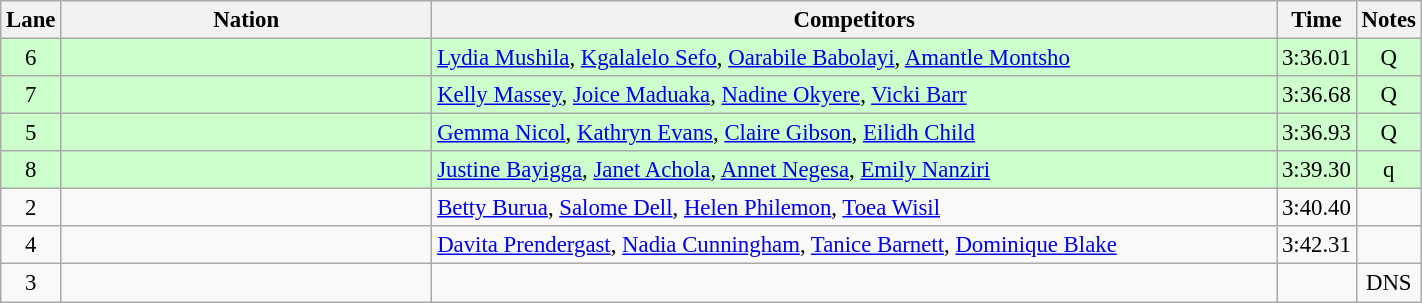<table class="wikitable sortable" width=75% style="text-align:center; font-size:95%">
<tr>
<th width=15>Lane</th>
<th width=300>Nation</th>
<th width=700>Competitors</th>
<th width=15>Time</th>
<th width=15>Notes</th>
</tr>
<tr bgcolor=ccffcc>
<td>6</td>
<td align=left></td>
<td align=left><a href='#'>Lydia Mushila</a>, <a href='#'>Kgalalelo Sefo</a>, <a href='#'>Oarabile Babolayi</a>, <a href='#'>Amantle Montsho</a></td>
<td>3:36.01</td>
<td>Q</td>
</tr>
<tr bgcolor=ccffcc>
<td>7</td>
<td align=left></td>
<td align=left><a href='#'>Kelly Massey</a>, <a href='#'>Joice Maduaka</a>, <a href='#'>Nadine Okyere</a>, <a href='#'>Vicki Barr</a></td>
<td>3:36.68</td>
<td>Q</td>
</tr>
<tr bgcolor=ccffcc>
<td>5</td>
<td align=left></td>
<td align=left><a href='#'>Gemma Nicol</a>, <a href='#'>Kathryn Evans</a>, <a href='#'>Claire Gibson</a>, <a href='#'>Eilidh Child</a></td>
<td>3:36.93</td>
<td>Q</td>
</tr>
<tr bgcolor=ccffcc>
<td>8</td>
<td align=left></td>
<td align=left><a href='#'>Justine Bayigga</a>, <a href='#'>Janet Achola</a>, <a href='#'>Annet Negesa</a>, <a href='#'>Emily Nanziri</a></td>
<td>3:39.30</td>
<td>q</td>
</tr>
<tr>
<td>2</td>
<td align=left></td>
<td align=left><a href='#'>Betty Burua</a>, <a href='#'>Salome Dell</a>, <a href='#'>Helen Philemon</a>, <a href='#'>Toea Wisil</a></td>
<td>3:40.40</td>
<td></td>
</tr>
<tr>
<td>4</td>
<td align=left></td>
<td align=left><a href='#'>Davita Prendergast</a>, <a href='#'>Nadia Cunningham</a>, <a href='#'>Tanice Barnett</a>, <a href='#'>Dominique Blake</a></td>
<td>3:42.31</td>
<td></td>
</tr>
<tr>
<td>3</td>
<td align=left></td>
<td align=left></td>
<td></td>
<td>DNS</td>
</tr>
</table>
